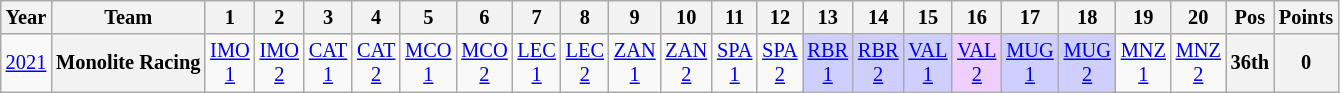<table class="wikitable" style="text-align:center; font-size:85%">
<tr>
<th>Year</th>
<th>Team</th>
<th>1</th>
<th>2</th>
<th>3</th>
<th>4</th>
<th>5</th>
<th>6</th>
<th>7</th>
<th>8</th>
<th>9</th>
<th>10</th>
<th>11</th>
<th>12</th>
<th>13</th>
<th>14</th>
<th>15</th>
<th>16</th>
<th>17</th>
<th>18</th>
<th>19</th>
<th>20</th>
<th>Pos</th>
<th>Points</th>
</tr>
<tr>
<td><a href='#'>2021</a></td>
<th nowrap>Monolite Racing</th>
<td style="background:#;"><a href='#'>IMO<br>1</a></td>
<td style="background:#;"><a href='#'>IMO<br>2</a></td>
<td style="background:#;"><a href='#'>CAT<br>1</a></td>
<td style="background:#;"><a href='#'>CAT<br>2</a></td>
<td style="background:#;"><a href='#'>MCO<br>1</a></td>
<td style="background:#;"><a href='#'>MCO<br>2</a></td>
<td style="background:#;"><a href='#'>LEC<br>1</a></td>
<td style="background:#;"><a href='#'>LEC<br>2</a></td>
<td style="background:#;"><a href='#'>ZAN<br>1</a></td>
<td style="background:#;"><a href='#'>ZAN<br>2</a></td>
<td style="background:#;"><a href='#'>SPA<br>1</a></td>
<td style="background:#;"><a href='#'>SPA<br>2</a></td>
<td style="background:#CFCFFF;"><a href='#'>RBR<br>1</a><br></td>
<td style="background:#CFCFFF;"><a href='#'>RBR<br>2</a><br></td>
<td style="background:#CFCFFF;"><a href='#'>VAL<br>1</a><br></td>
<td style="background:#EFCFFF;"><a href='#'>VAL<br>2</a><br></td>
<td style="background:#CFCFFF;"><a href='#'>MUG<br>1</a><br></td>
<td style="background:#CFCFFF;"><a href='#'>MUG<br>2</a><br></td>
<td style="background:#;"><a href='#'>MNZ<br>1</a></td>
<td style="background:#;"><a href='#'>MNZ<br>2</a></td>
<th>36th</th>
<th>0</th>
</tr>
</table>
